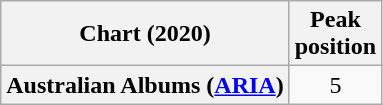<table class="wikitable plainrowheaders" style="text-align:center">
<tr>
<th scope="col">Chart (2020)</th>
<th scope="col">Peak<br>position</th>
</tr>
<tr>
<th scope="row">Australian Albums (<a href='#'>ARIA</a>)</th>
<td>5</td>
</tr>
</table>
